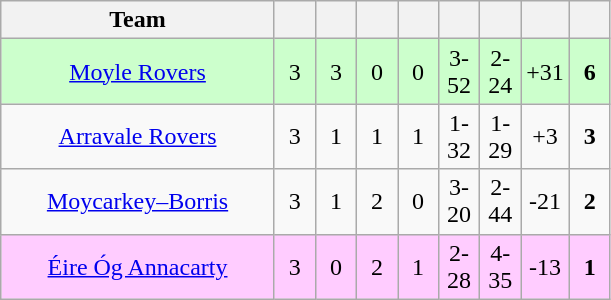<table class="wikitable" style="text-align:center">
<tr>
<th style="width:175px;">Team</th>
<th width="20"></th>
<th width="20"></th>
<th width="20"></th>
<th width="20"></th>
<th width="20"></th>
<th width="20"></th>
<th width="20"></th>
<th width="20"></th>
</tr>
<tr style="background:#cfc;">
<td> <a href='#'>Moyle Rovers</a></td>
<td>3</td>
<td>3</td>
<td>0</td>
<td>0</td>
<td>3-52</td>
<td>2-24</td>
<td>+31</td>
<td><strong>6</strong></td>
</tr>
<tr>
<td> <a href='#'>Arravale Rovers</a></td>
<td>3</td>
<td>1</td>
<td>1</td>
<td>1</td>
<td>1-32</td>
<td>1-29</td>
<td>+3</td>
<td><strong>3</strong></td>
</tr>
<tr>
<td> <a href='#'>Moycarkey–Borris</a></td>
<td>3</td>
<td>1</td>
<td>2</td>
<td>0</td>
<td>3-20</td>
<td>2-44</td>
<td>-21</td>
<td><strong>2</strong></td>
</tr>
<tr style="background:#fcf;">
<td> <a href='#'>Éire Óg Annacarty</a></td>
<td>3</td>
<td>0</td>
<td>2</td>
<td>1</td>
<td>2-28</td>
<td>4-35</td>
<td>-13</td>
<td><strong>1</strong></td>
</tr>
</table>
